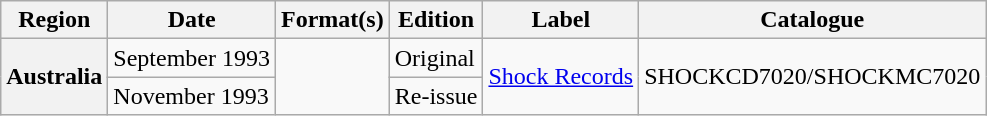<table class="wikitable plainrowheaders">
<tr>
<th scope="col">Region</th>
<th scope="col">Date</th>
<th scope="col">Format(s)</th>
<th scope="col">Edition</th>
<th scope="col">Label</th>
<th scope="col">Catalogue</th>
</tr>
<tr>
<th scope="row" rowspan="2">Australia</th>
<td>September 1993</td>
<td rowspan="2"></td>
<td>Original</td>
<td rowspan="2"><a href='#'>Shock Records</a></td>
<td rowspan="2">SHOCKCD7020/SHOCKMC7020</td>
</tr>
<tr>
<td>November 1993</td>
<td rowspan="2">Re-issue</td>
</tr>
</table>
